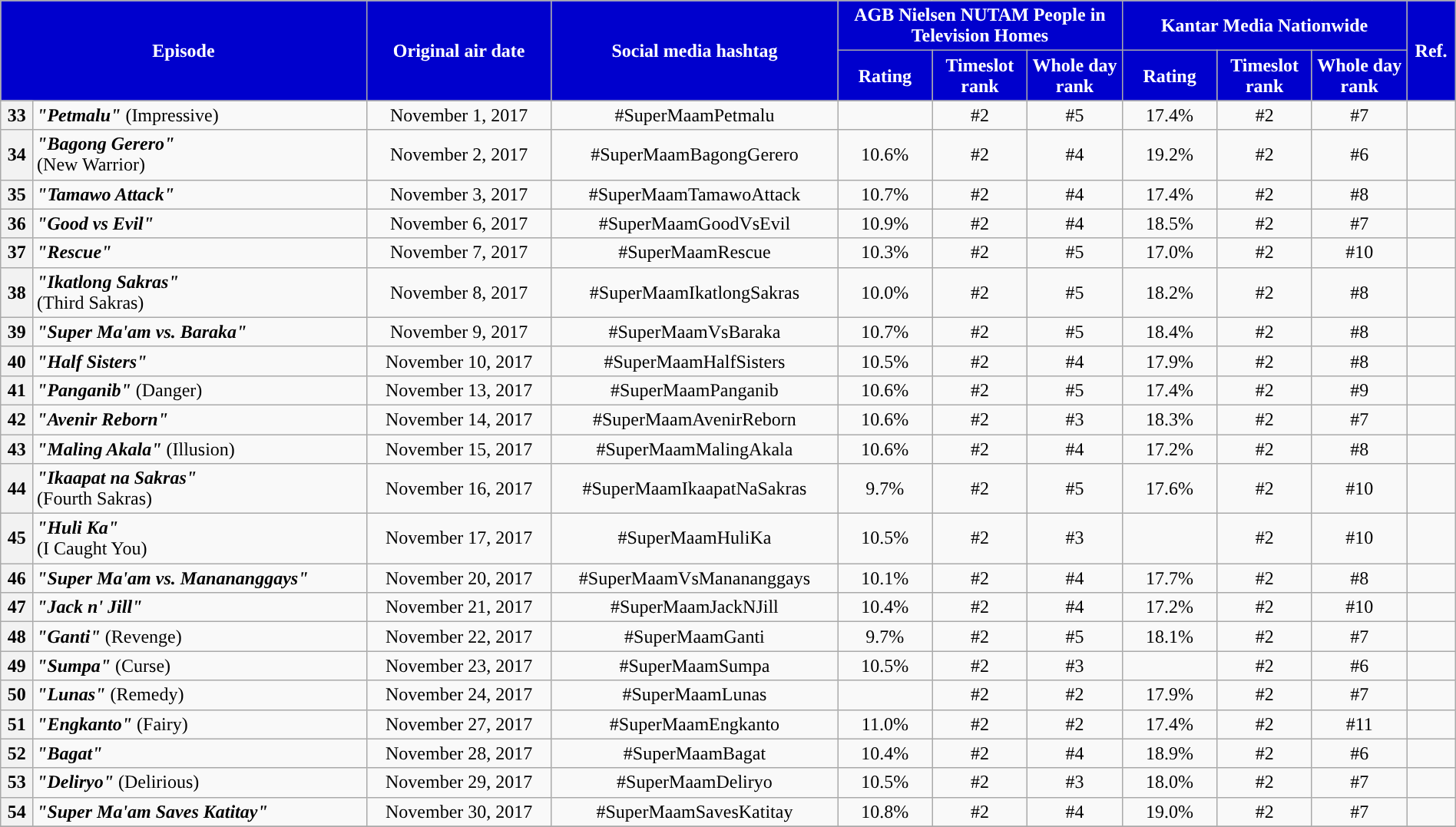<table class="wikitable" style="text-align:center; font-size:100%; line-height:18px;" width="100%">
<tr>
<th style="background-color:#0000CD; color:#ffffff;" colspan="2" rowspan="2">Episode</th>
<th style="background-color:#0000CD; color:white" rowspan="2">Original air date</th>
<th style="background-color:#0000CD; color:white" rowspan="2">Social media hashtag</th>
<th style="background-color:#0000CD; color:#ffffff;" colspan="3">AGB Nielsen NUTAM People in Television Homes</th>
<th style="background-color:#0000CD; color:#ffffff;" colspan="3">Kantar Media Nationwide</th>
<th style="background-color:#0000CD; color:#ffffff;" rowspan="2">Ref.</th>
</tr>
<tr>
<th style="background-color:#0000CD; width:75px; color:#ffffff;">Rating</th>
<th style="background-color:#0000CD; width:75px; color:#ffffff;">Timeslot<br>rank</th>
<th style="background-color:#0000CD; width:75px; color:#ffffff;">Whole day<br>rank</th>
<th style="background-color:#0000CD; width:75px; color:#ffffff;">Rating</th>
<th style="background-color:#0000CD; width:75px; color:#ffffff;">Timeslot<br>rank</th>
<th style="background-color:#0000CD; width:75px; color:#ffffff;">Whole day<br>rank</th>
</tr>
<tr>
<th>33</th>
<td style="text-align: left;"><strong><em>"Petmalu"</em></strong> (Impressive)</td>
<td>November 1, 2017</td>
<td>#SuperMaamPetmalu</td>
<td></td>
<td>#2</td>
<td>#5</td>
<td>17.4%</td>
<td>#2</td>
<td>#7</td>
<td></td>
</tr>
<tr>
<th>34</th>
<td style="text-align: left;"><strong><em>"Bagong Gerero"</em></strong><br>(New Warrior)</td>
<td>November 2, 2017</td>
<td>#SuperMaamBagongGerero</td>
<td>10.6%</td>
<td>#2</td>
<td>#4</td>
<td>19.2%</td>
<td>#2</td>
<td>#6</td>
<td></td>
</tr>
<tr>
<th>35</th>
<td style="text-align: left;"><strong><em>"Tamawo Attack"</em></strong></td>
<td>November 3, 2017</td>
<td>#SuperMaamTamawoAttack</td>
<td>10.7%</td>
<td>#2</td>
<td>#4</td>
<td>17.4%</td>
<td>#2</td>
<td>#8</td>
<td></td>
</tr>
<tr>
<th>36</th>
<td style="text-align: left;"><strong><em>"Good vs Evil"</em></strong></td>
<td>November 6, 2017</td>
<td>#SuperMaamGoodVsEvil</td>
<td>10.9%</td>
<td>#2</td>
<td>#4</td>
<td>18.5%</td>
<td>#2</td>
<td>#7</td>
<td></td>
</tr>
<tr>
<th>37</th>
<td style="text-align: left;"><strong><em>"Rescue"</em></strong></td>
<td>November 7, 2017</td>
<td>#SuperMaamRescue</td>
<td>10.3%</td>
<td>#2</td>
<td>#5</td>
<td>17.0%</td>
<td>#2</td>
<td>#10</td>
<td></td>
</tr>
<tr>
<th>38</th>
<td style="text-align: left;"><strong><em>"Ikatlong Sakras"</em></strong><br>(Third Sakras)</td>
<td>November 8, 2017</td>
<td>#SuperMaamIkatlongSakras</td>
<td>10.0%</td>
<td>#2</td>
<td>#5</td>
<td>18.2%</td>
<td>#2</td>
<td>#8</td>
<td></td>
</tr>
<tr>
<th>39</th>
<td style="text-align: left;"><strong><em>"Super Ma'am vs. Baraka"</em></strong></td>
<td>November 9, 2017</td>
<td>#SuperMaamVsBaraka</td>
<td>10.7%</td>
<td>#2</td>
<td>#5</td>
<td>18.4%</td>
<td>#2</td>
<td>#8</td>
<td></td>
</tr>
<tr>
<th>40</th>
<td style="text-align: left;"><strong><em>"Half Sisters"</em></strong></td>
<td>November 10, 2017</td>
<td>#SuperMaamHalfSisters</td>
<td>10.5%</td>
<td>#2</td>
<td>#4</td>
<td>17.9%</td>
<td>#2</td>
<td>#8</td>
<td></td>
</tr>
<tr>
<th>41</th>
<td style="text-align: left;"><strong><em>"Panganib"</em></strong> (Danger)</td>
<td>November 13, 2017</td>
<td>#SuperMaamPanganib</td>
<td>10.6%</td>
<td>#2</td>
<td>#5</td>
<td>17.4%</td>
<td>#2</td>
<td>#9</td>
<td></td>
</tr>
<tr>
<th>42</th>
<td style="text-align: left;"><strong><em>"Avenir Reborn"</em></strong></td>
<td>November 14, 2017</td>
<td>#SuperMaamAvenirReborn</td>
<td>10.6%</td>
<td>#2</td>
<td>#3</td>
<td>18.3%</td>
<td>#2</td>
<td>#7</td>
<td></td>
</tr>
<tr>
<th>43</th>
<td style="text-align: left;"><strong><em>"Maling Akala"</em></strong> (Illusion)</td>
<td>November 15, 2017</td>
<td>#SuperMaamMalingAkala</td>
<td>10.6%</td>
<td>#2</td>
<td>#4</td>
<td>17.2%</td>
<td>#2</td>
<td>#8</td>
<td></td>
</tr>
<tr>
<th>44</th>
<td style="text-align: left;"><strong><em>"Ikaapat na Sakras"</em></strong><br>(Fourth Sakras)</td>
<td>November 16, 2017</td>
<td>#SuperMaamIkaapatNaSakras</td>
<td>9.7%</td>
<td>#2</td>
<td>#5</td>
<td>17.6%</td>
<td>#2</td>
<td>#10</td>
<td></td>
</tr>
<tr>
<th>45</th>
<td style="text-align: left;"><strong><em>"Huli Ka"</em></strong><br>(I Caught You)</td>
<td>November 17, 2017</td>
<td>#SuperMaamHuliKa</td>
<td>10.5%</td>
<td>#2</td>
<td>#3</td>
<td></td>
<td>#2</td>
<td>#10</td>
<td></td>
</tr>
<tr>
<th>46</th>
<td style="text-align: left;"><strong><em>"Super Ma'am vs. Manananggays"</em></strong></td>
<td>November 20, 2017</td>
<td>#SuperMaamVsManananggays</td>
<td>10.1%</td>
<td>#2</td>
<td>#4</td>
<td>17.7%</td>
<td>#2</td>
<td>#8</td>
<td></td>
</tr>
<tr>
<th>47</th>
<td style="text-align: left;"><strong><em>"Jack n' Jill"</em></strong></td>
<td>November 21, 2017</td>
<td>#SuperMaamJackNJill</td>
<td>10.4%</td>
<td>#2</td>
<td>#4</td>
<td>17.2%</td>
<td>#2</td>
<td>#10</td>
<td></td>
</tr>
<tr>
<th>48</th>
<td style="text-align: left;"><strong><em>"Ganti"</em></strong> (Revenge)</td>
<td>November 22, 2017</td>
<td>#SuperMaamGanti</td>
<td>9.7%</td>
<td>#2</td>
<td>#5</td>
<td>18.1%</td>
<td>#2</td>
<td>#7</td>
<td></td>
</tr>
<tr>
<th>49</th>
<td style="text-align: left;"><strong><em>"Sumpa"</em></strong> (Curse)</td>
<td>November 23, 2017</td>
<td>#SuperMaamSumpa</td>
<td>10.5%</td>
<td>#2</td>
<td>#3</td>
<td></td>
<td>#2</td>
<td>#6</td>
<td></td>
</tr>
<tr>
<th>50</th>
<td style="text-align: left;"><strong><em>"Lunas"</em></strong> (Remedy)</td>
<td>November 24, 2017</td>
<td>#SuperMaamLunas</td>
<td></td>
<td>#2</td>
<td>#2</td>
<td>17.9%</td>
<td>#2</td>
<td>#7</td>
<td></td>
</tr>
<tr>
<th>51</th>
<td style="text-align: left;"><strong><em>"Engkanto"</em></strong> (Fairy)</td>
<td>November 27, 2017</td>
<td>#SuperMaamEngkanto</td>
<td>11.0%</td>
<td>#2</td>
<td>#2</td>
<td>17.4%</td>
<td>#2</td>
<td>#11</td>
<td></td>
</tr>
<tr>
<th>52</th>
<td style="text-align: left;"><strong><em>"Bagat"</em></strong></td>
<td>November 28, 2017</td>
<td>#SuperMaamBagat</td>
<td>10.4%</td>
<td>#2</td>
<td>#4</td>
<td>18.9%</td>
<td>#2</td>
<td>#6</td>
<td></td>
</tr>
<tr>
<th>53</th>
<td style="text-align: left;"><strong><em>"Deliryo"</em></strong> (Delirious)</td>
<td>November 29, 2017</td>
<td>#SuperMaamDeliryo</td>
<td>10.5%</td>
<td>#2</td>
<td>#3</td>
<td>18.0%</td>
<td>#2</td>
<td>#7</td>
<td></td>
</tr>
<tr>
<th>54</th>
<td style="text-align: left;"><strong><em>"Super Ma'am Saves Katitay"</em></strong></td>
<td>November 30, 2017</td>
<td>#SuperMaamSavesKatitay</td>
<td>10.8%</td>
<td>#2</td>
<td>#4</td>
<td>19.0%</td>
<td>#2</td>
<td>#7</td>
<td></td>
</tr>
<tr>
</tr>
</table>
